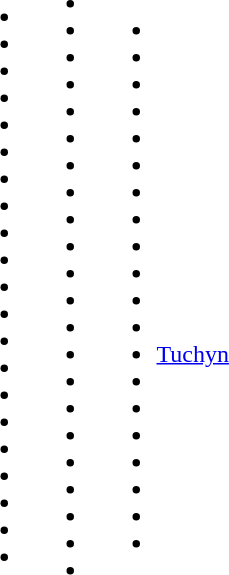<table>
<tr>
<td><br><ul><li> </li><li></li><li> </li><li> </li><li></li><li></li><li></li><li></li><li></li><li></li><li></li><li></li><li></li><li></li><li></li><li></li><li></li><li></li><li></li><li></li><li></li></ul></td>
<td><br><ul><li></li><li></li><li></li><li></li><li></li><li></li><li></li><li></li><li></li><li></li><li></li><li></li><li></li><li></li><li></li><li></li><li></li><li></li><li></li><li></li><li></li><li></li></ul></td>
<td><br><ul><li></li><li></li><li></li><li></li><li></li><li></li><li></li><li></li><li></li><li></li><li></li><li></li><li><a href='#'>Tuchyn</a></li><li></li><li></li><li></li><li></li><li></li><li></li><li></li></ul></td>
</tr>
</table>
